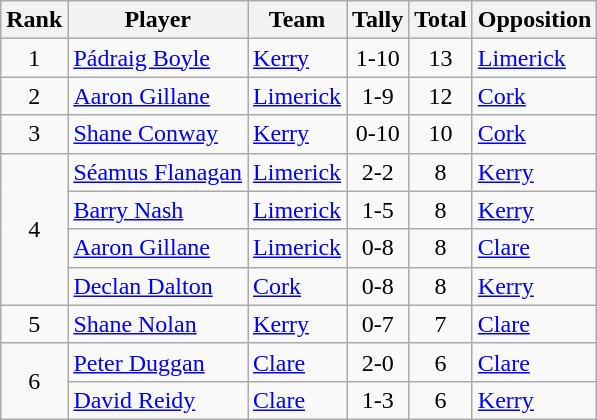<table class="wikitable">
<tr>
<th>Rank</th>
<th>Player</th>
<th>Team</th>
<th>Tally</th>
<th>Total</th>
<th>Opposition</th>
</tr>
<tr>
<td rowspan=1 align=center>1</td>
<td><a href='#'>Pádraig Boyle</a></td>
<td><a href='#'>Kerry</a></td>
<td align=center>1-10</td>
<td align=center>13</td>
<td><a href='#'>Limerick</a></td>
</tr>
<tr>
<td rowspan=1 align=center>2</td>
<td><a href='#'>Aaron Gillane</a></td>
<td><a href='#'>Limerick</a></td>
<td align=center>1-9</td>
<td align=center>12</td>
<td><a href='#'>Cork</a></td>
</tr>
<tr>
<td rowspan=1 align=center>3</td>
<td><a href='#'>Shane Conway</a></td>
<td><a href='#'>Kerry</a></td>
<td align=center>0-10</td>
<td align=center>10</td>
<td><a href='#'>Cork</a></td>
</tr>
<tr>
<td rowspan=4 align=center>4</td>
<td><a href='#'>Séamus Flanagan</a></td>
<td><a href='#'>Limerick</a></td>
<td align=center>2-2</td>
<td align=center>8</td>
<td><a href='#'>Kerry</a></td>
</tr>
<tr>
<td><a href='#'>Barry Nash</a></td>
<td><a href='#'>Limerick</a></td>
<td align=center>1-5</td>
<td align=center>8</td>
<td><a href='#'>Kerry</a></td>
</tr>
<tr>
<td><a href='#'>Aaron Gillane</a></td>
<td><a href='#'>Limerick</a></td>
<td align=center>0-8</td>
<td align=center>8</td>
<td><a href='#'>Clare</a></td>
</tr>
<tr>
<td><a href='#'>Declan Dalton</a></td>
<td><a href='#'>Cork</a></td>
<td align=center>0-8</td>
<td align=center>8</td>
<td><a href='#'>Kerry</a></td>
</tr>
<tr>
<td rowspan=1 align=center>5</td>
<td><a href='#'>Shane Nolan</a></td>
<td><a href='#'>Kerry</a></td>
<td align=center>0-7</td>
<td align=center>7</td>
<td><a href='#'>Clare</a></td>
</tr>
<tr>
<td rowspan=2 align=center>6</td>
<td><a href='#'>Peter Duggan</a></td>
<td><a href='#'>Clare</a></td>
<td align=center>2-0</td>
<td align=center>6</td>
<td><a href='#'>Clare</a></td>
</tr>
<tr>
<td><a href='#'>David Reidy</a></td>
<td><a href='#'>Clare</a></td>
<td align=center>1-3</td>
<td align=center>6</td>
<td><a href='#'>Kerry</a></td>
</tr>
</table>
